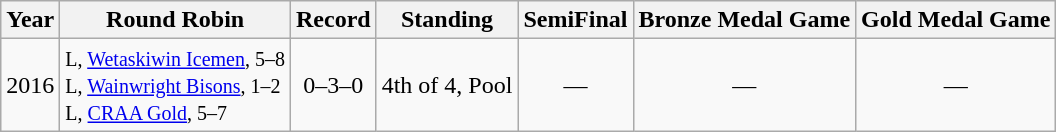<table class="wikitable" style="text-align:center">
<tr>
<th>Year</th>
<th>Round Robin</th>
<th>Record</th>
<th>Standing</th>
<th>SemiFinal</th>
<th>Bronze Medal Game</th>
<th>Gold Medal Game</th>
</tr>
<tr>
<td>2016</td>
<td align=left><small>L, <a href='#'>Wetaskiwin Icemen</a>, 5–8<br>L, <a href='#'>Wainwright Bisons</a>, 1–2<br>L, <a href='#'>CRAA Gold</a>, 5–7</small></td>
<td>0–3–0</td>
<td>4th of 4, Pool</td>
<td>—</td>
<td>—</td>
<td>—</td>
</tr>
</table>
